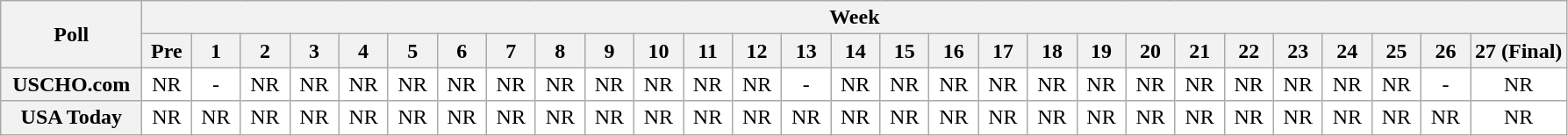<table class="wikitable" style="white-space:nowrap;">
<tr>
<th scope="col" width="100" rowspan="2">Poll</th>
<th colspan="28">Week</th>
</tr>
<tr>
<th scope="col" width="30">Pre</th>
<th scope="col" width="30">1</th>
<th scope="col" width="30">2</th>
<th scope="col" width="30">3</th>
<th scope="col" width="30">4</th>
<th scope="col" width="30">5</th>
<th scope="col" width="30">6</th>
<th scope="col" width="30">7</th>
<th scope="col" width="30">8</th>
<th scope="col" width="30">9</th>
<th scope="col" width="30">10</th>
<th scope="col" width="30">11</th>
<th scope="col" width="30">12</th>
<th scope="col" width="30">13</th>
<th scope="col" width="30">14</th>
<th scope="col" width="30">15</th>
<th scope="col" width="30">16</th>
<th scope="col" width="30">17</th>
<th scope="col" width="30">18</th>
<th scope="col" width="30">19</th>
<th scope="col" width="30">20</th>
<th scope="col" width="30">21</th>
<th scope="col" width="30">22</th>
<th scope="col" width="30">23</th>
<th scope="col" width="30">24</th>
<th scope="col" width="30">25</th>
<th scope="col" width="30">26</th>
<th scope="col" width="30">27 (Final)</th>
</tr>
<tr style="text-align:center;">
<th>USCHO.com</th>
<td bgcolor=FFFFFF>NR</td>
<td bgcolor=FFFFFF>-</td>
<td bgcolor=FFFFFF>NR</td>
<td bgcolor=FFFFFF>NR</td>
<td bgcolor=FFFFFF>NR</td>
<td bgcolor=FFFFFF>NR</td>
<td bgcolor=FFFFFF>NR</td>
<td bgcolor=FFFFFF>NR</td>
<td bgcolor=FFFFFF>NR</td>
<td bgcolor=FFFFFF>NR</td>
<td bgcolor=FFFFFF>NR</td>
<td bgcolor=FFFFFF>NR</td>
<td bgcolor=FFFFFF>NR</td>
<td bgcolor=FFFFFF>-</td>
<td bgcolor=FFFFFF>NR</td>
<td bgcolor=FFFFFF>NR</td>
<td bgcolor=FFFFFF>NR</td>
<td bgcolor=FFFFFF>NR</td>
<td bgcolor=FFFFFF>NR</td>
<td bgcolor=FFFFFF>NR</td>
<td bgcolor=FFFFFF>NR</td>
<td bgcolor=FFFFFF>NR</td>
<td bgcolor=FFFFFF>NR</td>
<td bgcolor=FFFFFF>NR</td>
<td bgcolor=FFFFFF>NR</td>
<td bgcolor=FFFFFF>NR</td>
<td bgcolor=FFFFFF>-</td>
<td bgcolor=FFFFFF>NR</td>
</tr>
<tr style="text-align:center;">
<th>USA Today</th>
<td bgcolor=FFFFFF>NR</td>
<td bgcolor=FFFFFF>NR</td>
<td bgcolor=FFFFFF>NR</td>
<td bgcolor=FFFFFF>NR</td>
<td bgcolor=FFFFFF>NR</td>
<td bgcolor=FFFFFF>NR</td>
<td bgcolor=FFFFFF>NR</td>
<td bgcolor=FFFFFF>NR</td>
<td bgcolor=FFFFFF>NR</td>
<td bgcolor=FFFFFF>NR</td>
<td bgcolor=FFFFFF>NR</td>
<td bgcolor=FFFFFF>NR</td>
<td bgcolor=FFFFFF>NR</td>
<td bgcolor=FFFFFF>NR</td>
<td bgcolor=FFFFFF>NR</td>
<td bgcolor=FFFFFF>NR</td>
<td bgcolor=FFFFFF>NR</td>
<td bgcolor=FFFFFF>NR</td>
<td bgcolor=FFFFFF>NR</td>
<td bgcolor=FFFFFF>NR</td>
<td bgcolor=FFFFFF>NR</td>
<td bgcolor=FFFFFF>NR</td>
<td bgcolor=FFFFFF>NR</td>
<td bgcolor=FFFFFF>NR</td>
<td bgcolor=FFFFFF>NR</td>
<td bgcolor=FFFFFF>NR</td>
<td bgcolor=FFFFFF>NR</td>
<td bgcolor=FFFFFF>NR</td>
</tr>
</table>
